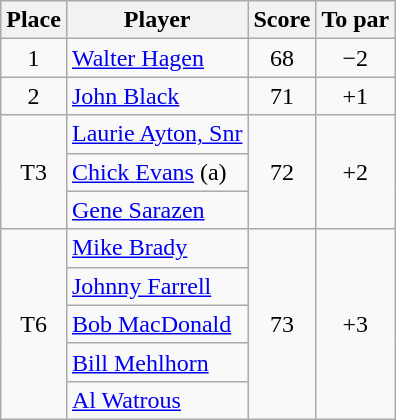<table class=wikitable>
<tr>
<th>Place</th>
<th>Player</th>
<th>Score</th>
<th>To par</th>
</tr>
<tr>
<td align=center>1</td>
<td> <a href='#'>Walter Hagen</a></td>
<td align=center>68</td>
<td align=center>−2</td>
</tr>
<tr>
<td align=center>2</td>
<td> <a href='#'>John Black</a></td>
<td align=center>71</td>
<td align=center>+1</td>
</tr>
<tr>
<td rowspan=3 align=center>T3</td>
<td> <a href='#'>Laurie Ayton, Snr</a></td>
<td rowspan=3 align=center>72</td>
<td rowspan=3 align=center>+2</td>
</tr>
<tr>
<td> <a href='#'>Chick Evans</a> (a)</td>
</tr>
<tr>
<td> <a href='#'>Gene Sarazen</a></td>
</tr>
<tr>
<td rowspan=5 align=center>T6</td>
<td> <a href='#'>Mike Brady</a></td>
<td rowspan=5 align=center>73</td>
<td rowspan=5 align=center>+3</td>
</tr>
<tr>
<td> <a href='#'>Johnny Farrell</a></td>
</tr>
<tr>
<td> <a href='#'>Bob MacDonald</a></td>
</tr>
<tr>
<td> <a href='#'>Bill Mehlhorn</a></td>
</tr>
<tr>
<td> <a href='#'>Al Watrous</a></td>
</tr>
</table>
